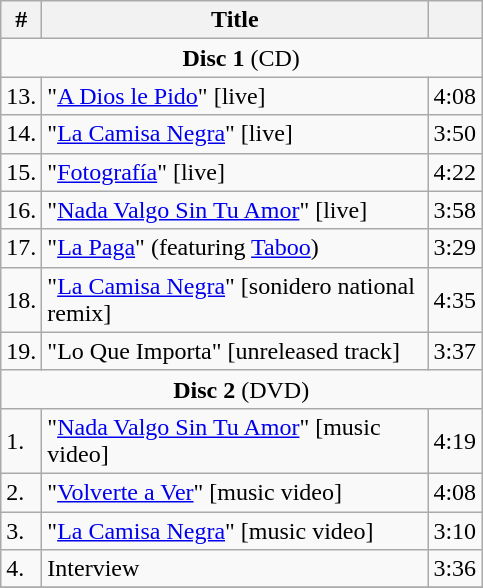<table class="wikitable">
<tr>
<th>#</th>
<th width="250">Title</th>
<th></th>
</tr>
<tr>
<td colspan="3" align="center"><strong>Disc 1</strong> (CD)</td>
</tr>
<tr>
<td>13.</td>
<td>"<a href='#'>A Dios le Pido</a>" [live]</td>
<td>4:08</td>
</tr>
<tr>
<td>14.</td>
<td>"<a href='#'>La Camisa Negra</a>" [live]</td>
<td>3:50</td>
</tr>
<tr>
<td>15.</td>
<td>"<a href='#'>Fotografía</a>" [live]</td>
<td>4:22</td>
</tr>
<tr>
<td>16.</td>
<td>"<a href='#'>Nada Valgo Sin Tu Amor</a>" [live]</td>
<td>3:58</td>
</tr>
<tr>
<td>17.</td>
<td>"<a href='#'>La Paga</a>" (featuring <a href='#'>Taboo</a>)</td>
<td>3:29</td>
</tr>
<tr>
<td>18.</td>
<td>"<a href='#'>La Camisa Negra</a>" [sonidero national remix]</td>
<td>4:35</td>
</tr>
<tr>
<td>19.</td>
<td>"Lo Que Importa" [unreleased track]</td>
<td>3:37</td>
</tr>
<tr>
<td colspan="3" align="center"><strong>Disc 2</strong> (DVD)</td>
</tr>
<tr>
<td>1.</td>
<td>"<a href='#'>Nada Valgo Sin Tu Amor</a>" [music video]</td>
<td>4:19</td>
</tr>
<tr>
<td>2.</td>
<td>"<a href='#'>Volverte a Ver</a>" [music video]</td>
<td>4:08</td>
</tr>
<tr>
<td>3.</td>
<td>"<a href='#'>La Camisa Negra</a>" [music video]</td>
<td>3:10</td>
</tr>
<tr>
<td>4.</td>
<td>Interview</td>
<td>3:36</td>
</tr>
<tr>
</tr>
</table>
